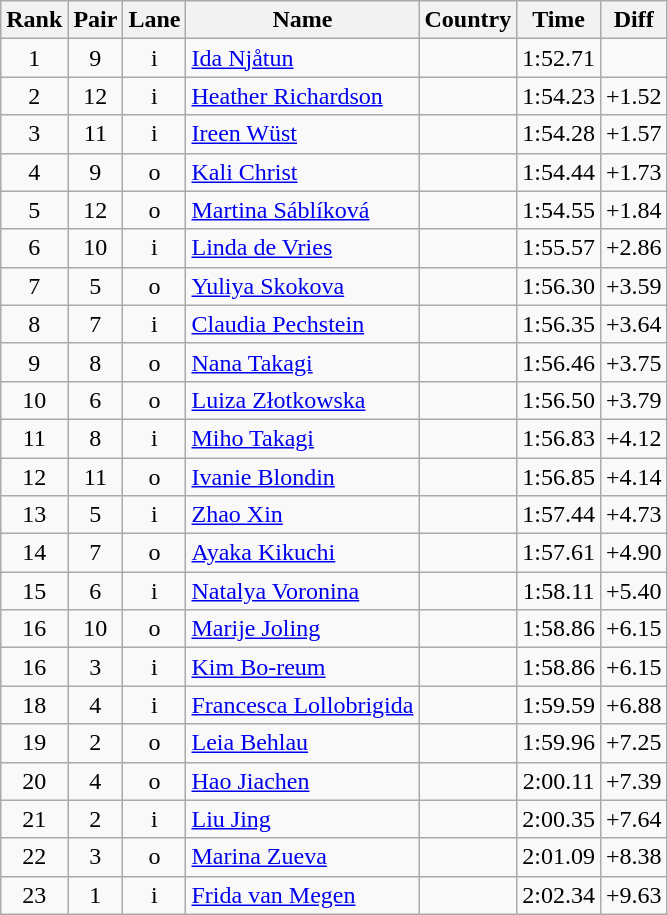<table class="wikitable sortable" style="text-align:center">
<tr>
<th>Rank</th>
<th>Pair</th>
<th>Lane</th>
<th>Name</th>
<th>Country</th>
<th>Time</th>
<th>Diff</th>
</tr>
<tr>
<td>1</td>
<td>9</td>
<td>i</td>
<td align=left><a href='#'>Ida Njåtun</a></td>
<td align=left></td>
<td>1:52.71</td>
<td></td>
</tr>
<tr>
<td>2</td>
<td>12</td>
<td>i</td>
<td align=left><a href='#'>Heather Richardson</a></td>
<td align=left></td>
<td>1:54.23</td>
<td>+1.52</td>
</tr>
<tr>
<td>3</td>
<td>11</td>
<td>i</td>
<td align=left><a href='#'>Ireen Wüst</a></td>
<td align=left></td>
<td>1:54.28</td>
<td>+1.57</td>
</tr>
<tr>
<td>4</td>
<td>9</td>
<td>o</td>
<td align=left><a href='#'>Kali Christ</a></td>
<td align=left></td>
<td>1:54.44</td>
<td>+1.73</td>
</tr>
<tr>
<td>5</td>
<td>12</td>
<td>o</td>
<td align=left><a href='#'>Martina Sáblíková</a></td>
<td align=left></td>
<td>1:54.55</td>
<td>+1.84</td>
</tr>
<tr>
<td>6</td>
<td>10</td>
<td>i</td>
<td align=left><a href='#'>Linda de Vries</a></td>
<td align=left></td>
<td>1:55.57</td>
<td>+2.86</td>
</tr>
<tr>
<td>7</td>
<td>5</td>
<td>o</td>
<td align=left><a href='#'>Yuliya Skokova</a></td>
<td align=left></td>
<td>1:56.30</td>
<td>+3.59</td>
</tr>
<tr>
<td>8</td>
<td>7</td>
<td>i</td>
<td align=left><a href='#'>Claudia Pechstein</a></td>
<td align=left></td>
<td>1:56.35</td>
<td>+3.64</td>
</tr>
<tr>
<td>9</td>
<td>8</td>
<td>o</td>
<td align=left><a href='#'>Nana Takagi</a></td>
<td align=left></td>
<td>1:56.46</td>
<td>+3.75</td>
</tr>
<tr>
<td>10</td>
<td>6</td>
<td>o</td>
<td align=left><a href='#'>Luiza Złotkowska</a></td>
<td align=left></td>
<td>1:56.50</td>
<td>+3.79</td>
</tr>
<tr>
<td>11</td>
<td>8</td>
<td>i</td>
<td align=left><a href='#'>Miho Takagi</a></td>
<td align=left></td>
<td>1:56.83</td>
<td>+4.12</td>
</tr>
<tr>
<td>12</td>
<td>11</td>
<td>o</td>
<td align=left><a href='#'>Ivanie Blondin</a></td>
<td align=left></td>
<td>1:56.85</td>
<td>+4.14</td>
</tr>
<tr>
<td>13</td>
<td>5</td>
<td>i</td>
<td align=left><a href='#'>Zhao Xin</a></td>
<td align=left></td>
<td>1:57.44</td>
<td>+4.73</td>
</tr>
<tr>
<td>14</td>
<td>7</td>
<td>o</td>
<td align=left><a href='#'>Ayaka Kikuchi</a></td>
<td align=left></td>
<td>1:57.61</td>
<td>+4.90</td>
</tr>
<tr>
<td>15</td>
<td>6</td>
<td>i</td>
<td align=left><a href='#'>Natalya Voronina</a></td>
<td align=left></td>
<td>1:58.11</td>
<td>+5.40</td>
</tr>
<tr>
<td>16</td>
<td>10</td>
<td>o</td>
<td align=left><a href='#'>Marije Joling</a></td>
<td align=left></td>
<td>1:58.86</td>
<td>+6.15</td>
</tr>
<tr>
<td>16</td>
<td>3</td>
<td>i</td>
<td align=left><a href='#'>Kim Bo-reum</a></td>
<td align=left></td>
<td>1:58.86</td>
<td>+6.15</td>
</tr>
<tr>
<td>18</td>
<td>4</td>
<td>i</td>
<td align=left><a href='#'>Francesca Lollobrigida</a></td>
<td align=left></td>
<td>1:59.59</td>
<td>+6.88</td>
</tr>
<tr>
<td>19</td>
<td>2</td>
<td>o</td>
<td align=left><a href='#'>Leia Behlau</a></td>
<td align=left></td>
<td>1:59.96</td>
<td>+7.25</td>
</tr>
<tr>
<td>20</td>
<td>4</td>
<td>o</td>
<td align=left><a href='#'>Hao Jiachen</a></td>
<td align=left></td>
<td>2:00.11</td>
<td>+7.39</td>
</tr>
<tr>
<td>21</td>
<td>2</td>
<td>i</td>
<td align=left><a href='#'>Liu Jing</a></td>
<td align=left></td>
<td>2:00.35</td>
<td>+7.64</td>
</tr>
<tr>
<td>22</td>
<td>3</td>
<td>o</td>
<td align=left><a href='#'>Marina Zueva</a></td>
<td align=left></td>
<td>2:01.09</td>
<td>+8.38</td>
</tr>
<tr>
<td>23</td>
<td>1</td>
<td>i</td>
<td align=left><a href='#'>Frida van Megen</a></td>
<td align=left></td>
<td>2:02.34</td>
<td>+9.63</td>
</tr>
</table>
